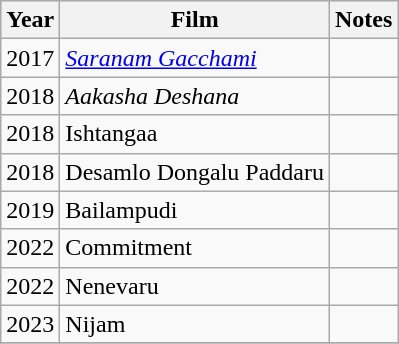<table class="wikitable sortable">
<tr style="background:#ccc;">
<th>Year</th>
<th>Film</th>
<th>Notes</th>
</tr>
<tr>
<td>2017</td>
<td><em><a href='#'>Saranam Gacchami</a></em></td>
<td></td>
</tr>
<tr>
<td>2018</td>
<td><em>Aakasha Deshana</td>
<td></td>
</tr>
<tr>
<td>2018</td>
<td></em>Ishtangaa<em></td>
<td></td>
</tr>
<tr>
<td>2018</td>
<td></em>Desamlo Dongalu Paddaru<em></td>
<td></td>
</tr>
<tr>
<td>2019</td>
<td></em>Bailampudi<em></td>
<td></td>
</tr>
<tr>
<td>2022</td>
<td></em>Commitment<em></td>
<td></td>
</tr>
<tr>
<td>2022</td>
<td></em>Nenevaru<em></td>
<td></td>
</tr>
<tr>
<td>2023</td>
<td></em>Nijam<em></td>
<td></td>
</tr>
<tr>
</tr>
</table>
